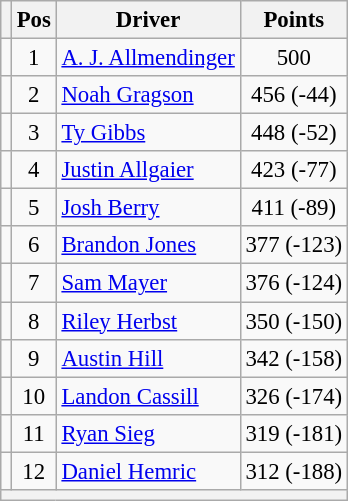<table class="wikitable" style="font-size: 95%">
<tr>
<th></th>
<th>Pos</th>
<th>Driver</th>
<th>Points</th>
</tr>
<tr>
<td align="left"></td>
<td style="text-align:center;">1</td>
<td><a href='#'>A. J. Allmendinger</a></td>
<td style="text-align:center;">500</td>
</tr>
<tr>
<td align="left"></td>
<td style="text-align:center;">2</td>
<td><a href='#'>Noah Gragson</a></td>
<td style="text-align:center;">456 (-44)</td>
</tr>
<tr>
<td align="left"></td>
<td style="text-align:center;">3</td>
<td><a href='#'>Ty Gibbs</a></td>
<td style="text-align:center;">448 (-52)</td>
</tr>
<tr>
<td align="left"></td>
<td style="text-align:center;">4</td>
<td><a href='#'>Justin Allgaier</a></td>
<td style="text-align:center;">423 (-77)</td>
</tr>
<tr>
<td align="left"></td>
<td style="text-align:center;">5</td>
<td><a href='#'>Josh Berry</a></td>
<td style="text-align:center;">411 (-89)</td>
</tr>
<tr>
<td align="left"></td>
<td style="text-align:center;">6</td>
<td><a href='#'>Brandon Jones</a></td>
<td style="text-align:center;">377 (-123)</td>
</tr>
<tr>
<td align="left"></td>
<td style="text-align:center;">7</td>
<td><a href='#'>Sam Mayer</a></td>
<td style="text-align:center;">376 (-124)</td>
</tr>
<tr>
<td align="left"></td>
<td style="text-align:center;">8</td>
<td><a href='#'>Riley Herbst</a></td>
<td style="text-align:center;">350 (-150)</td>
</tr>
<tr>
<td align="left"></td>
<td style="text-align:center;">9</td>
<td><a href='#'>Austin Hill</a></td>
<td style="text-align:center;">342 (-158)</td>
</tr>
<tr>
<td align="left"></td>
<td style="text-align:center;">10</td>
<td><a href='#'>Landon Cassill</a></td>
<td style="text-align:center;">326 (-174)</td>
</tr>
<tr>
<td align="left"></td>
<td style="text-align:center;">11</td>
<td><a href='#'>Ryan Sieg</a></td>
<td style="text-align:center;">319 (-181)</td>
</tr>
<tr>
<td align="left"></td>
<td style="text-align:center;">12</td>
<td><a href='#'>Daniel Hemric</a></td>
<td style="text-align:center;">312 (-188)</td>
</tr>
<tr class="sortbottom">
<th colspan="9"></th>
</tr>
</table>
